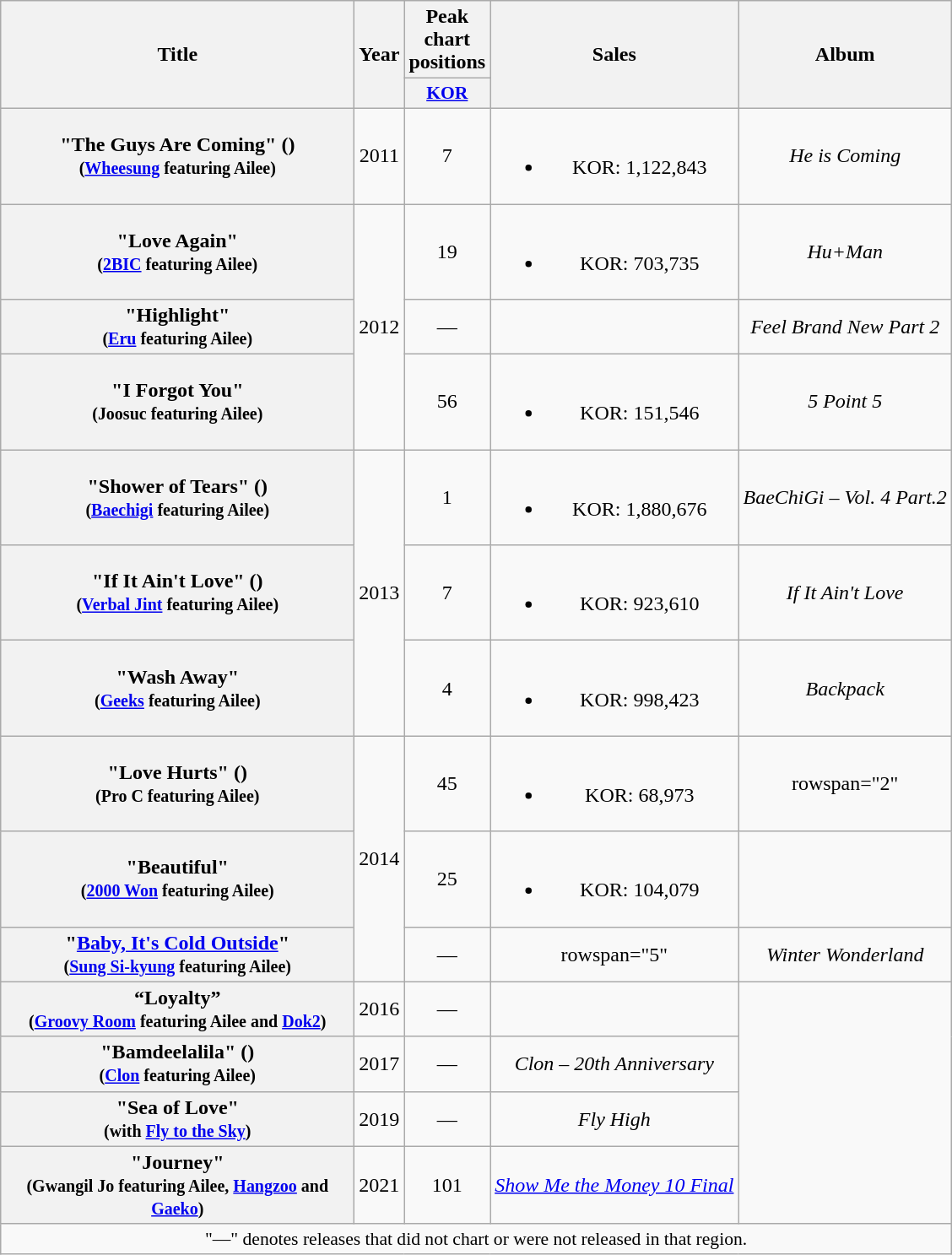<table class="wikitable plainrowheaders" style="text-align:center;">
<tr>
<th scope="col" rowspan="2" style="width:17em;">Title</th>
<th scope="col" rowspan="2">Year</th>
<th scope="col" colspan="1">Peak chart positions</th>
<th scope="col" rowspan="2">Sales</th>
<th scope="col" rowspan="2">Album</th>
</tr>
<tr>
<th scope="col" style="width:3em;font-size:90%;"><a href='#'>KOR</a><br></th>
</tr>
<tr>
<th scope="row">"The Guys Are Coming" ()<br><small>(<a href='#'>Wheesung</a> featuring Ailee)</small></th>
<td>2011</td>
<td>7</td>
<td><br><ul><li>KOR: 1,122,843</li></ul></td>
<td><em>He is Coming</em></td>
</tr>
<tr>
<th scope="row">"Love Again"<br><small>(<a href='#'>2BIC</a> featuring Ailee)</small></th>
<td rowspan="3">2012</td>
<td>19</td>
<td><br><ul><li>KOR: 703,735</li></ul></td>
<td><em>Hu+Man</em></td>
</tr>
<tr>
<th scope="row">"Highlight"<br><small>(<a href='#'>Eru</a> featuring Ailee)</small></th>
<td>—</td>
<td></td>
<td><em>Feel Brand New Part 2</em></td>
</tr>
<tr>
<th scope="row">"I Forgot You"<br><small>(Joosuc featuring Ailee)</small></th>
<td>56</td>
<td><br><ul><li>KOR: 151,546</li></ul></td>
<td><em>5 Point 5</em></td>
</tr>
<tr>
<th scope="row">"Shower of Tears" ()<br><small>(<a href='#'>Baechigi</a> featuring Ailee)</small></th>
<td rowspan="3">2013</td>
<td>1</td>
<td><br><ul><li>KOR: 1,880,676</li></ul></td>
<td><em>BaeChiGi – Vol. 4 Part.2</em></td>
</tr>
<tr>
<th scope="row">"If It Ain't Love" ()<br><small>(<a href='#'>Verbal Jint</a> featuring Ailee)</small></th>
<td>7</td>
<td><br><ul><li>KOR: 923,610</li></ul></td>
<td><em>If It Ain't Love</em></td>
</tr>
<tr>
<th scope="row">"Wash Away"<br><small>(<a href='#'>Geeks</a> featuring Ailee)</small></th>
<td>4</td>
<td><br><ul><li>KOR: 998,423</li></ul></td>
<td><em>Backpack</em></td>
</tr>
<tr>
<th scope="row">"Love Hurts" ()<br><small>(Pro C featuring Ailee)</small></th>
<td rowspan="3">2014</td>
<td>45</td>
<td><br><ul><li>KOR: 68,973</li></ul></td>
<td>rowspan="2" </td>
</tr>
<tr>
<th scope="row">"Beautiful"<br><small>(<a href='#'>2000 Won</a> featuring Ailee)</small></th>
<td>25</td>
<td><br><ul><li>KOR: 104,079</li></ul></td>
</tr>
<tr>
<th scope="row">"<a href='#'>Baby, It's Cold Outside</a>"<br><small>(<a href='#'>Sung Si-kyung</a> featuring Ailee)</small></th>
<td>—</td>
<td>rowspan="5" </td>
<td><em>Winter Wonderland</em></td>
</tr>
<tr>
<th scope="row">“Loyalty”<br><small>(<a href='#'>Groovy Room</a> featuring Ailee and <a href='#'>Dok2</a>)</small></th>
<td>2016</td>
<td>—</td>
<td></td>
</tr>
<tr>
<th scope="row">"Bamdeelalila" ()<br><small>(<a href='#'>Clon</a> featuring Ailee)</small></th>
<td>2017</td>
<td>—</td>
<td><em>Clon – 20th Anniversary</em></td>
</tr>
<tr>
<th scope="row">"Sea of Love"<br><small>(with <a href='#'>Fly to the Sky</a>)</small></th>
<td>2019</td>
<td>—</td>
<td><em>Fly High</em></td>
</tr>
<tr>
<th scope="row">"Journey"<br><small>(Gwangil Jo featuring Ailee, <a href='#'>Hangzoo</a> and <a href='#'>Gaeko</a>)</small></th>
<td>2021</td>
<td>101</td>
<td><em><a href='#'>Show Me the Money 10 Final</a></em></td>
</tr>
<tr>
<td colspan="5" style="font-size:90%">"—" denotes releases that did not chart or were not released in that region.</td>
</tr>
</table>
